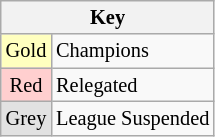<table class="wikitable" style="font-size:85%">
<tr>
<th colspan=2>Key</th>
</tr>
<tr>
<td bgcolor="#ffffbf" style="text-align: center;">Gold</td>
<td>Champions</td>
</tr>
<tr>
<td bgcolor="#ffcfcf" style="text-align: center;">Red</td>
<td>Relegated</td>
</tr>
<tr>
<td bgcolor="#e2e2e2" style="text-align: center;">Grey</td>
<td>League Suspended</td>
</tr>
</table>
